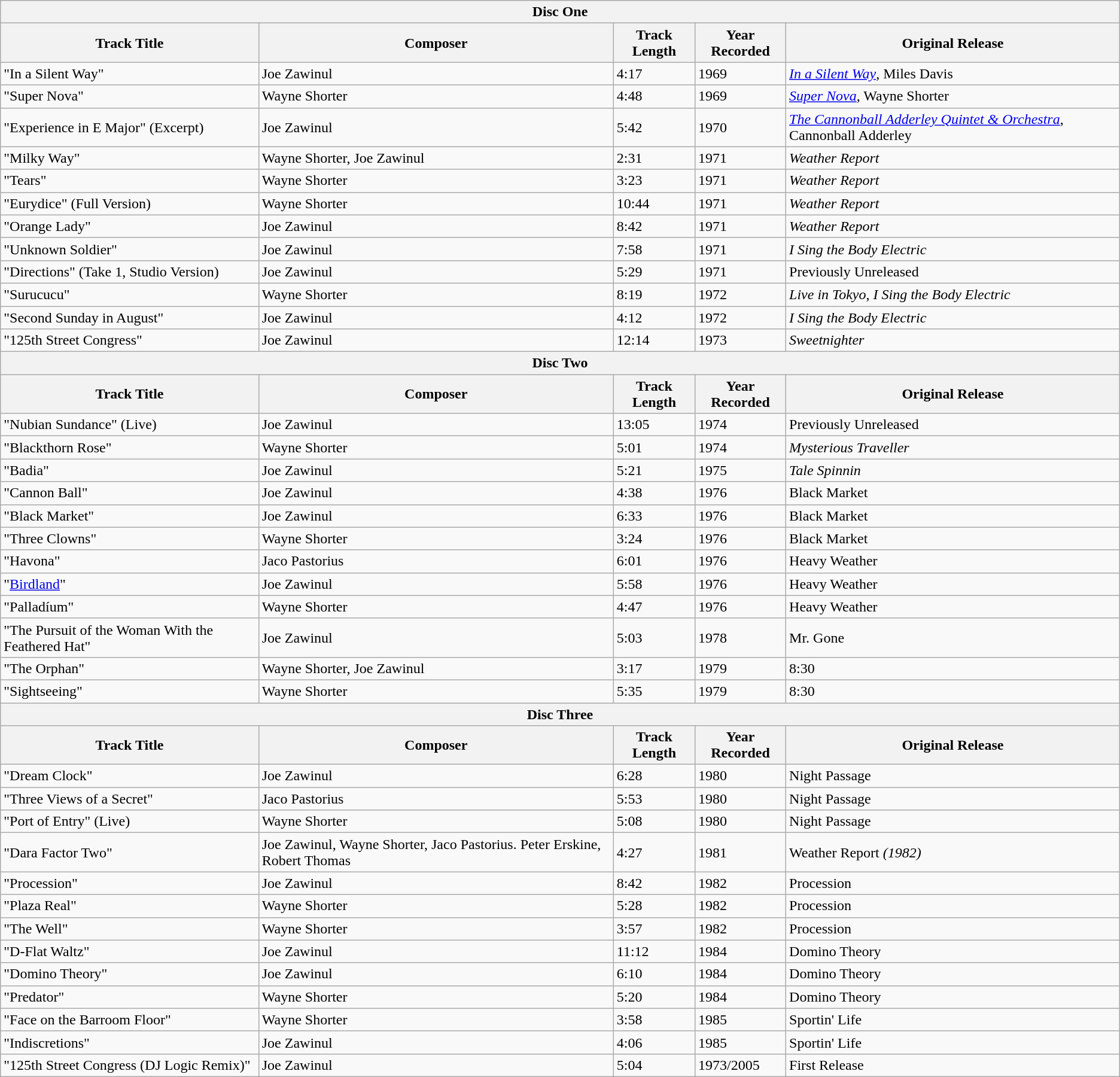<table class="wikitable">
<tr>
<th colspan=5><strong>Disc One</strong></th>
</tr>
<tr --->
<th><strong>Track Title</strong></th>
<th><strong>Composer</strong></th>
<th><strong>Track Length</strong></th>
<th><strong>Year Recorded</strong></th>
<th><strong>Original Release</strong></th>
</tr>
<tr --->
<td>"In a Silent Way"</td>
<td>Joe Zawinul</td>
<td>4:17</td>
<td>1969</td>
<td><em><a href='#'>In a Silent Way</a></em>, Miles Davis</td>
</tr>
<tr --->
<td>"Super Nova"</td>
<td>Wayne Shorter</td>
<td>4:48</td>
<td>1969</td>
<td><em><a href='#'>Super Nova</a></em>, Wayne Shorter</td>
</tr>
<tr --->
<td>"Experience in E Major" (Excerpt)</td>
<td>Joe Zawinul</td>
<td>5:42</td>
<td>1970</td>
<td><em><a href='#'>The Cannonball Adderley Quintet & Orchestra</a></em>, Cannonball Adderley</td>
</tr>
<tr --->
<td>"Milky Way"</td>
<td>Wayne Shorter, Joe Zawinul</td>
<td>2:31</td>
<td>1971</td>
<td><em>Weather Report</em></td>
</tr>
<tr --->
<td>"Tears"</td>
<td>Wayne Shorter</td>
<td>3:23</td>
<td>1971</td>
<td><em>Weather Report</em></td>
</tr>
<tr --->
<td>"Eurydice" (Full Version)</td>
<td>Wayne Shorter</td>
<td>10:44</td>
<td>1971</td>
<td><em>Weather Report</em></td>
</tr>
<tr --->
<td>"Orange Lady"</td>
<td>Joe Zawinul</td>
<td>8:42</td>
<td>1971</td>
<td><em>Weather Report</em></td>
</tr>
<tr --->
<td>"Unknown Soldier"</td>
<td>Joe Zawinul</td>
<td>7:58</td>
<td>1971</td>
<td><em>I Sing the Body Electric</em></td>
</tr>
<tr --->
<td>"Directions" (Take 1, Studio Version)</td>
<td>Joe Zawinul</td>
<td>5:29</td>
<td>1971</td>
<td>Previously Unreleased</td>
</tr>
<tr --->
<td>"Surucucu"</td>
<td>Wayne Shorter</td>
<td>8:19</td>
<td>1972</td>
<td><em>Live in Tokyo</em>, <em>I Sing the Body Electric</em></td>
</tr>
<tr --->
<td>"Second Sunday in August"</td>
<td>Joe Zawinul</td>
<td>4:12</td>
<td>1972</td>
<td><em>I Sing the Body Electric</em></td>
</tr>
<tr --->
<td>"125th Street Congress"</td>
<td>Joe Zawinul</td>
<td>12:14</td>
<td>1973</td>
<td><em>Sweetnighter</em></td>
</tr>
<tr --->
<th colspan=5><strong>Disc Two</strong></th>
</tr>
<tr --->
<th><strong>Track Title</strong></th>
<th><strong>Composer</strong></th>
<th><strong>Track Length</strong></th>
<th><strong>Year Recorded</strong></th>
<th><strong>Original Release</strong></th>
</tr>
<tr --->
<td>"Nubian Sundance" (Live)</td>
<td>Joe Zawinul</td>
<td>13:05</td>
<td>1974</td>
<td>Previously Unreleased</td>
</tr>
<tr --->
<td>"Blackthorn Rose"</td>
<td>Wayne Shorter</td>
<td>5:01</td>
<td>1974</td>
<td><em>Mysterious Traveller</em></td>
</tr>
<tr --->
<td>"Badia"</td>
<td>Joe Zawinul</td>
<td>5:21</td>
<td>1975</td>
<td><em>Tale Spinnin<strong></td>
</tr>
<tr --->
<td>"Cannon Ball"</td>
<td>Joe Zawinul</td>
<td>4:38</td>
<td>1976</td>
<td></em>Black Market<em></td>
</tr>
<tr --->
<td>"Black Market"</td>
<td>Joe Zawinul</td>
<td>6:33</td>
<td>1976</td>
<td></em>Black Market<em></td>
</tr>
<tr --->
<td>"Three Clowns"</td>
<td>Wayne Shorter</td>
<td>3:24</td>
<td>1976</td>
<td></em>Black Market<em></td>
</tr>
<tr --->
<td>"Havona"</td>
<td>Jaco Pastorius</td>
<td>6:01</td>
<td>1976</td>
<td></em>Heavy Weather<em></td>
</tr>
<tr --->
<td>"<a href='#'>Birdland</a>"</td>
<td>Joe Zawinul</td>
<td>5:58</td>
<td>1976</td>
<td></em>Heavy Weather<em></td>
</tr>
<tr --->
<td>"Palladíum"</td>
<td>Wayne Shorter</td>
<td>4:47</td>
<td>1976</td>
<td></em>Heavy Weather<em></td>
</tr>
<tr --->
<td>"The Pursuit of the Woman With the Feathered Hat"</td>
<td>Joe Zawinul</td>
<td>5:03</td>
<td>1978</td>
<td></em>Mr. Gone<em></td>
</tr>
<tr --->
<td>"The Orphan"</td>
<td>Wayne Shorter, Joe Zawinul</td>
<td>3:17</td>
<td>1979</td>
<td></em>8:30<em></td>
</tr>
<tr --->
<td>"Sightseeing"</td>
<td>Wayne Shorter</td>
<td>5:35</td>
<td>1979</td>
<td></em>8:30<em></td>
</tr>
<tr --->
<th colspan=5></strong>Disc Three<strong></th>
</tr>
<tr --->
<th></strong>Track Title<strong></th>
<th></strong>Composer<strong></th>
<th></strong>Track Length<strong></th>
<th></strong>Year Recorded<strong></th>
<th></strong>Original Release<strong></th>
</tr>
<tr --->
<td>"Dream Clock"</td>
<td>Joe Zawinul</td>
<td>6:28</td>
<td>1980</td>
<td></em>Night Passage<em></td>
</tr>
<tr --->
<td>"Three Views of a Secret"</td>
<td>Jaco Pastorius</td>
<td>5:53</td>
<td>1980</td>
<td></em>Night Passage<em></td>
</tr>
<tr --->
<td>"Port of Entry" (Live)</td>
<td>Wayne Shorter</td>
<td>5:08</td>
<td>1980</td>
<td></em>Night Passage<em></td>
</tr>
<tr --->
<td>"Dara Factor Two"</td>
<td>Joe Zawinul, Wayne Shorter, Jaco Pastorius. Peter Erskine, Robert Thomas</td>
<td>4:27</td>
<td>1981</td>
<td></em>Weather Report<em> (1982)</td>
</tr>
<tr --->
<td>"Procession"</td>
<td>Joe Zawinul</td>
<td>8:42</td>
<td>1982</td>
<td></em>Procession<em></td>
</tr>
<tr --->
<td>"Plaza Real"</td>
<td>Wayne Shorter</td>
<td>5:28</td>
<td>1982</td>
<td></em>Procession<em></td>
</tr>
<tr --->
<td>"The Well"</td>
<td>Wayne Shorter</td>
<td>3:57</td>
<td>1982</td>
<td></em>Procession<em></td>
</tr>
<tr --->
<td>"D-Flat Waltz"</td>
<td>Joe Zawinul</td>
<td>11:12</td>
<td>1984</td>
<td></em>Domino Theory<em></td>
</tr>
<tr --->
<td>"Domino Theory"</td>
<td>Joe Zawinul</td>
<td>6:10</td>
<td>1984</td>
<td></em>Domino Theory<em></td>
</tr>
<tr --->
<td>"Predator"</td>
<td>Wayne Shorter</td>
<td>5:20</td>
<td>1984</td>
<td></em>Domino Theory<em></td>
</tr>
<tr --->
<td>"Face on the Barroom Floor"</td>
<td>Wayne Shorter</td>
<td>3:58</td>
<td>1985</td>
<td></em>Sportin' Life<em></td>
</tr>
<tr --->
<td>"Indiscretions"</td>
<td>Joe Zawinul</td>
<td>4:06</td>
<td>1985</td>
<td></em>Sportin' Life<em></td>
</tr>
<tr --->
<td>"125th Street Congress (DJ Logic Remix)"</td>
<td>Joe Zawinul</td>
<td>5:04</td>
<td>1973/2005</td>
<td>First Release</td>
</tr>
</table>
